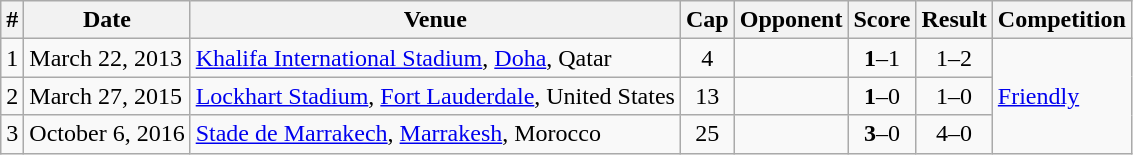<table class="wikitable">
<tr>
<th>#</th>
<th>Date</th>
<th>Venue</th>
<th>Cap</th>
<th>Opponent</th>
<th>Score</th>
<th>Result</th>
<th>Competition</th>
</tr>
<tr>
<td>1</td>
<td>March 22, 2013</td>
<td><a href='#'>Khalifa International Stadium</a>, <a href='#'>Doha</a>, Qatar</td>
<td align=center>4</td>
<td></td>
<td align="center"><strong>1</strong>–1</td>
<td align="center">1–2</td>
<td rowspan="3"><a href='#'>Friendly</a></td>
</tr>
<tr>
<td>2</td>
<td>March 27, 2015</td>
<td><a href='#'>Lockhart Stadium</a>, <a href='#'>Fort Lauderdale</a>, United States</td>
<td align=center>13</td>
<td></td>
<td align="center"><strong>1</strong>–0</td>
<td align="center">1–0</td>
</tr>
<tr>
<td>3</td>
<td>October 6, 2016</td>
<td><a href='#'>Stade de Marrakech</a>, <a href='#'>Marrakesh</a>, Morocco</td>
<td align=center>25</td>
<td></td>
<td align="center"><strong>3</strong>–0</td>
<td align="center">4–0</td>
</tr>
</table>
